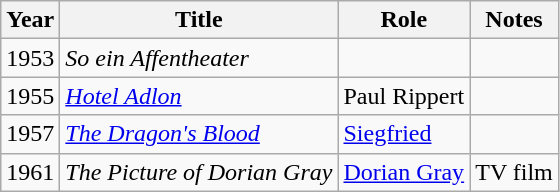<table class="wikitable">
<tr>
<th>Year</th>
<th>Title</th>
<th>Role</th>
<th>Notes</th>
</tr>
<tr>
<td>1953</td>
<td><em>So ein Affentheater</em></td>
<td></td>
<td></td>
</tr>
<tr>
<td>1955</td>
<td><em><a href='#'>Hotel Adlon</a></em></td>
<td>Paul Rippert</td>
<td></td>
</tr>
<tr>
<td>1957</td>
<td><em><a href='#'>The Dragon's Blood</a></em></td>
<td><a href='#'>Siegfried</a></td>
<td></td>
</tr>
<tr>
<td>1961</td>
<td><em>The Picture of Dorian Gray</em></td>
<td><a href='#'>Dorian Gray</a></td>
<td>TV film</td>
</tr>
</table>
